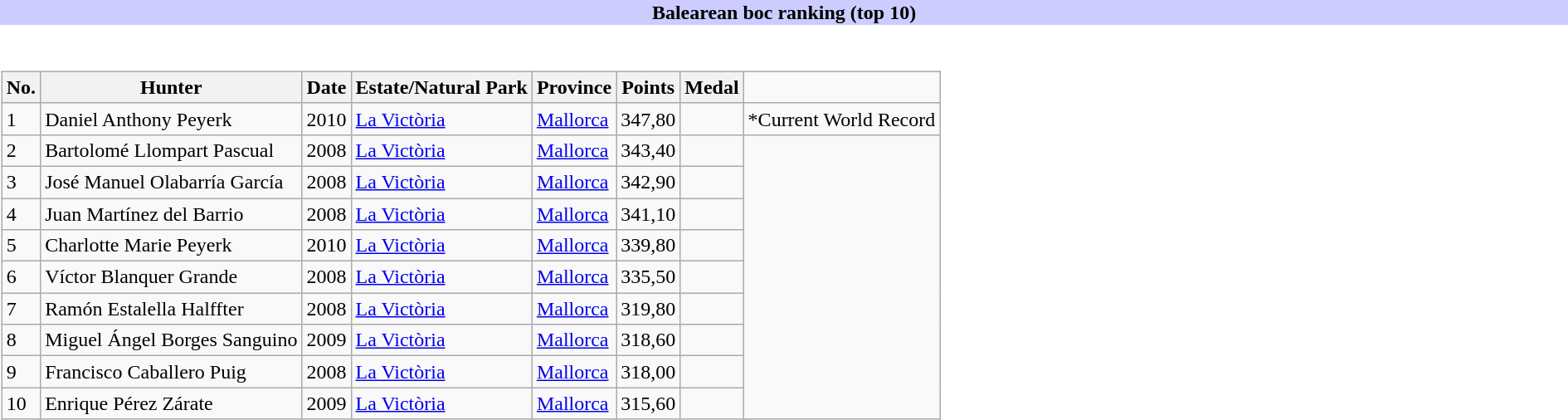<table class="toccolours collapsible collapsed"  style="width: 100%; margin: auto;">
<tr>
<th style="background:#ccf;">Balearean boc ranking (top 10)</th>
</tr>
<tr>
<td><br><table class="wikitable sortable">
<tr>
<th>No.</th>
<th>Hunter</th>
<th>Date</th>
<th>Estate/Natural Park</th>
<th>Province</th>
<th>Points</th>
<th>Medal</th>
</tr>
<tr>
<td>1</td>
<td>Daniel Anthony Peyerk</td>
<td>2010</td>
<td><a href='#'>La Victòria</a></td>
<td><a href='#'>Mallorca</a></td>
<td>347,80</td>
<td></td>
<td>*Current World Record</td>
</tr>
<tr>
<td>2</td>
<td>Bartolomé Llompart Pascual</td>
<td>2008</td>
<td><a href='#'>La Victòria</a></td>
<td><a href='#'>Mallorca</a></td>
<td>343,40</td>
<td></td>
</tr>
<tr>
<td>3</td>
<td>José Manuel Olabarría García</td>
<td>2008</td>
<td><a href='#'>La Victòria</a></td>
<td><a href='#'>Mallorca</a></td>
<td>342,90</td>
<td></td>
</tr>
<tr>
<td>4</td>
<td>Juan Martínez del Barrio</td>
<td>2008</td>
<td><a href='#'>La Victòria</a></td>
<td><a href='#'>Mallorca</a></td>
<td>341,10</td>
<td></td>
</tr>
<tr>
<td>5</td>
<td>Charlotte Marie Peyerk</td>
<td>2010</td>
<td><a href='#'>La Victòria</a></td>
<td><a href='#'>Mallorca</a></td>
<td>339,80</td>
<td></td>
</tr>
<tr>
<td>6</td>
<td>Víctor Blanquer Grande</td>
<td>2008</td>
<td><a href='#'>La Victòria</a></td>
<td><a href='#'>Mallorca</a></td>
<td>335,50</td>
<td></td>
</tr>
<tr>
<td>7</td>
<td>Ramón Estalella Halffter</td>
<td>2008</td>
<td><a href='#'>La Victòria</a></td>
<td><a href='#'>Mallorca</a></td>
<td>319,80</td>
<td></td>
</tr>
<tr>
<td>8</td>
<td>Miguel Ángel Borges Sanguino</td>
<td>2009</td>
<td><a href='#'>La Victòria</a></td>
<td><a href='#'>Mallorca</a></td>
<td>318,60</td>
<td></td>
</tr>
<tr>
<td>9</td>
<td>Francisco Caballero Puig</td>
<td>2008</td>
<td><a href='#'>La Victòria</a></td>
<td><a href='#'>Mallorca</a></td>
<td>318,00</td>
<td></td>
</tr>
<tr>
<td>10</td>
<td>Enrique Pérez Zárate</td>
<td>2009</td>
<td><a href='#'>La Victòria</a></td>
<td><a href='#'>Mallorca</a></td>
<td>315,60</td>
<td></td>
</tr>
</table>
</td>
</tr>
</table>
